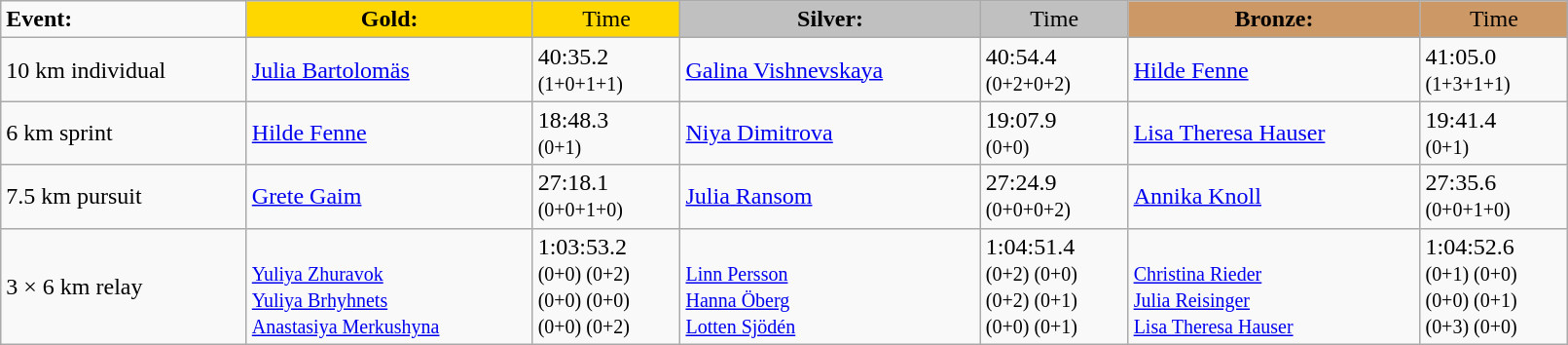<table class="wikitable" width=85%>
<tr>
<td><strong>Event:</strong></td>
<td style="text-align:center;background-color:gold;"><strong>Gold:</strong></td>
<td style="text-align:center;background-color:gold;">Time</td>
<td style="text-align:center;background-color:silver;"><strong>Silver:</strong></td>
<td style="text-align:center;background-color:silver;">Time</td>
<td style="text-align:center;background-color:#CC9966;"><strong>Bronze:</strong></td>
<td style="text-align:center;background-color:#CC9966;">Time</td>
</tr>
<tr>
<td>10 km individual<br><em></em></td>
<td><a href='#'>Julia Bartolomäs</a><br><small></small></td>
<td>40:35.2<br><small>(1+0+1+1)</small></td>
<td><a href='#'>Galina Vishnevskaya</a><br><small></small></td>
<td>40:54.4 <br><small>(0+2+0+2)</small></td>
<td><a href='#'>Hilde Fenne</a><br><small></small></td>
<td>41:05.0<br><small>(1+3+1+1)</small></td>
</tr>
<tr>
<td>6 km sprint<br><em></em></td>
<td><a href='#'>Hilde Fenne</a><br><small></small></td>
<td>18:48.3<br><small>(0+1)</small></td>
<td><a href='#'>Niya Dimitrova</a><br><small></small></td>
<td>19:07.9<br><small>(0+0)</small></td>
<td><a href='#'>Lisa Theresa Hauser</a><br><small></small></td>
<td>19:41.4<br><small>(0+1)</small></td>
</tr>
<tr>
<td>7.5 km pursuit<br><em></em></td>
<td><a href='#'>Grete Gaim</a><br><small></small></td>
<td>27:18.1<br><small>(0+0+1+0)</small></td>
<td><a href='#'>Julia Ransom</a><br><small></small></td>
<td>27:24.9 <br><small>(0+0+0+2)</small></td>
<td><a href='#'>Annika Knoll</a><br><small></small></td>
<td>27:35.6 <br><small>(0+0+1+0)</small></td>
</tr>
<tr>
<td>3 × 6 km relay<br><em></em></td>
<td>  <br><small><a href='#'>Yuliya Zhuravok</a><br><a href='#'>Yuliya Brhyhnets</a><br><a href='#'>Anastasiya Merkushyna</a></small></td>
<td>1:03:53.2<br><small>(0+0) (0+2)<br>(0+0) (0+0)<br>(0+0) (0+2)</small></td>
<td>  <br><small><a href='#'>Linn Persson</a><br><a href='#'>Hanna Öberg</a><br><a href='#'>Lotten Sjödén</a></small></td>
<td>1:04:51.4<br><small>(0+2) (0+0)<br>(0+2) (0+1)<br>(0+0) (0+1)</small></td>
<td>  <br><small><a href='#'>Christina Rieder</a><br><a href='#'>Julia Reisinger</a><br><a href='#'>Lisa Theresa Hauser</a></small></td>
<td>1:04:52.6<br><small>(0+1) (0+0)<br>(0+0) (0+1)<br>(0+3) (0+0)</small></td>
</tr>
</table>
